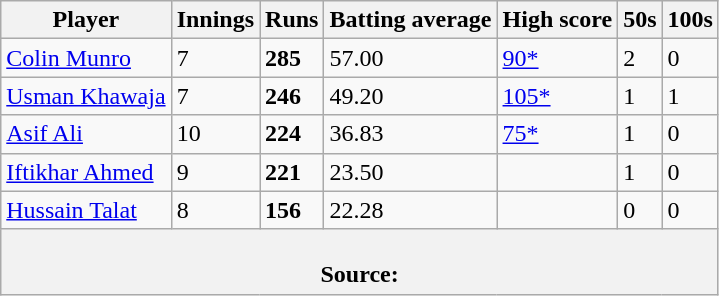<table class="wikitable sortable">
<tr>
<th class="unsortable">Player</th>
<th>Innings</th>
<th>Runs</th>
<th>Batting average</th>
<th>High score</th>
<th>50s</th>
<th>100s</th>
</tr>
<tr>
<td><a href='#'>Colin Munro</a></td>
<td>7</td>
<td><strong>285</strong></td>
<td>57.00</td>
<td><a href='#'>90*</a></td>
<td>2</td>
<td>0</td>
</tr>
<tr>
<td><a href='#'>Usman Khawaja</a></td>
<td>7</td>
<td><strong>246</strong></td>
<td>49.20</td>
<td><a href='#'>105*</a></td>
<td>1</td>
<td>1</td>
</tr>
<tr>
<td><a href='#'>Asif Ali</a></td>
<td>10</td>
<td><strong>224</strong></td>
<td>36.83</td>
<td><a href='#'>75*</a></td>
<td>1</td>
<td>0</td>
</tr>
<tr>
<td><a href='#'>Iftikhar Ahmed</a></td>
<td>9</td>
<td><strong>221</strong></td>
<td>23.50</td>
<td><a href='#'></a></td>
<td>1</td>
<td>0</td>
</tr>
<tr>
<td><a href='#'>Hussain Talat</a></td>
<td>8</td>
<td><strong>156</strong></td>
<td>22.28</td>
<td><a href='#'></a></td>
<td>0</td>
<td>0</td>
</tr>
<tr>
<th colspan="8"><br>Source: </th>
</tr>
</table>
